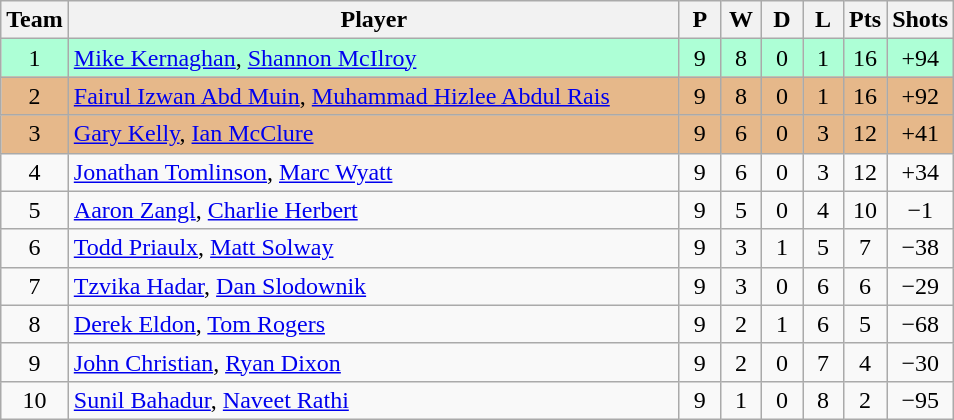<table class="wikitable" style="font-size: 100%">
<tr>
<th width=20>Team</th>
<th width=400>Player</th>
<th width=20>P</th>
<th width=20>W</th>
<th width=20>D</th>
<th width=20>L</th>
<th width=20>Pts</th>
<th width=20>Shots</th>
</tr>
<tr align=center style="background: #ADFFD6;">
<td>1</td>
<td align="left"> <a href='#'>Mike Kernaghan</a>, <a href='#'>Shannon McIlroy</a></td>
<td>9</td>
<td>8</td>
<td>0</td>
<td>1</td>
<td>16</td>
<td>+94</td>
</tr>
<tr align=center style="background: #E6B88A;">
<td>2</td>
<td align="left"> <a href='#'>Fairul Izwan Abd Muin</a>, <a href='#'>Muhammad Hizlee Abdul Rais</a></td>
<td>9</td>
<td>8</td>
<td>0</td>
<td>1</td>
<td>16</td>
<td>+92</td>
</tr>
<tr align=center style="background: #E6B88A;">
<td>3</td>
<td align="left"> <a href='#'>Gary Kelly</a>, <a href='#'>Ian McClure</a></td>
<td>9</td>
<td>6</td>
<td>0</td>
<td>3</td>
<td>12</td>
<td>+41</td>
</tr>
<tr align=center>
<td>4</td>
<td align="left"> <a href='#'>Jonathan Tomlinson</a>, <a href='#'>Marc Wyatt</a></td>
<td>9</td>
<td>6</td>
<td>0</td>
<td>3</td>
<td>12</td>
<td>+34</td>
</tr>
<tr align=center>
<td>5</td>
<td align="left"> <a href='#'>Aaron Zangl</a>, <a href='#'>Charlie Herbert</a></td>
<td>9</td>
<td>5</td>
<td>0</td>
<td>4</td>
<td>10</td>
<td>−1</td>
</tr>
<tr align=center>
<td>6</td>
<td align="left"> <a href='#'>Todd Priaulx</a>, <a href='#'>Matt Solway</a></td>
<td>9</td>
<td>3</td>
<td>1</td>
<td>5</td>
<td>7</td>
<td>−38</td>
</tr>
<tr align=center>
<td>7</td>
<td align="left"> <a href='#'>Tzvika Hadar</a>, <a href='#'>Dan Slodownik</a></td>
<td>9</td>
<td>3</td>
<td>0</td>
<td>6</td>
<td>6</td>
<td>−29</td>
</tr>
<tr align=center>
<td>8</td>
<td align="left"> <a href='#'>Derek Eldon</a>, <a href='#'>Tom Rogers</a></td>
<td>9</td>
<td>2</td>
<td>1</td>
<td>6</td>
<td>5</td>
<td>−68</td>
</tr>
<tr align=center>
<td>9</td>
<td align="left"> <a href='#'>John Christian</a>, <a href='#'>Ryan Dixon</a></td>
<td>9</td>
<td>2</td>
<td>0</td>
<td>7</td>
<td>4</td>
<td>−30</td>
</tr>
<tr align=center>
<td>10</td>
<td align="left"> <a href='#'>Sunil Bahadur</a>, <a href='#'>Naveet Rathi</a></td>
<td>9</td>
<td>1</td>
<td>0</td>
<td>8</td>
<td>2</td>
<td>−95</td>
</tr>
</table>
